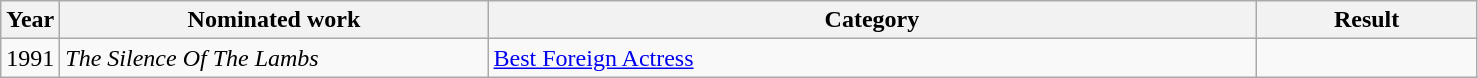<table class=wikitable>
<tr>
<th width=4%>Year</th>
<th width=29%>Nominated work</th>
<th width=52%>Category</th>
<th width=15%>Result</th>
</tr>
<tr>
<td align=center>1991</td>
<td><em>The Silence Of The Lambs</em></td>
<td><a href='#'>Best Foreign Actress</a></td>
<td></td>
</tr>
</table>
